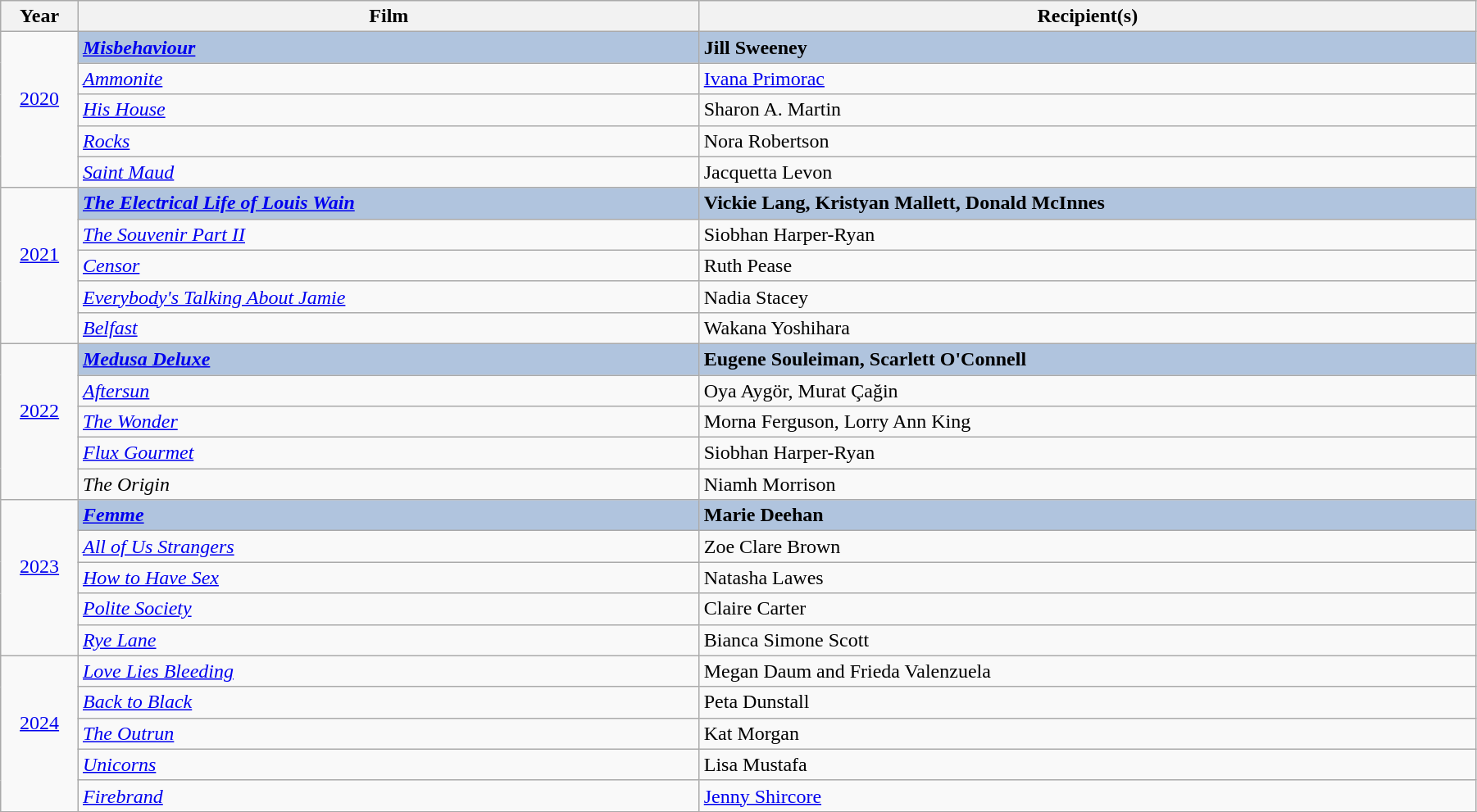<table class="wikitable" width="95%" cellpadding="5">
<tr>
<th width="5%">Year</th>
<th width="40%">Film</th>
<th width="50%">Recipient(s)</th>
</tr>
<tr>
<td rowspan="5" style="text-align:center;"><a href='#'>2020</a><br><br></td>
<td style="background:#B0C4DE"><strong><em><a href='#'>Misbehaviour</a></em></strong></td>
<td style="background:#B0C4DE"><strong>Jill Sweeney</strong></td>
</tr>
<tr>
<td><em><a href='#'>Ammonite</a></em></td>
<td><a href='#'>Ivana Primorac</a></td>
</tr>
<tr>
<td><em><a href='#'>His House</a></em></td>
<td>Sharon A. Martin</td>
</tr>
<tr>
<td><em><a href='#'>Rocks</a></em></td>
<td>Nora Robertson</td>
</tr>
<tr>
<td><em><a href='#'>Saint Maud</a></em></td>
<td>Jacquetta Levon</td>
</tr>
<tr>
<td rowspan="5" style="text-align:center;"><a href='#'>2021</a><br><br></td>
<td style="background:#B0C4DE"><strong><em><a href='#'>The Electrical Life of Louis Wain</a></em></strong></td>
<td style="background:#B0C4DE"><strong>Vickie Lang, Kristyan Mallett, Donald McInnes</strong></td>
</tr>
<tr>
<td><em><a href='#'>The Souvenir Part II</a></em></td>
<td>Siobhan Harper-Ryan</td>
</tr>
<tr>
<td><em><a href='#'>Censor</a></em></td>
<td>Ruth Pease</td>
</tr>
<tr>
<td><em><a href='#'>Everybody's Talking About Jamie</a></em></td>
<td>Nadia Stacey</td>
</tr>
<tr>
<td><em><a href='#'>Belfast</a></em></td>
<td>Wakana Yoshihara</td>
</tr>
<tr>
<td rowspan="5" style="text-align:center;"><a href='#'>2022</a><br><br></td>
<td style="background:#B0C4DE"><strong><em><a href='#'>Medusa Deluxe</a></em></strong></td>
<td style="background:#B0C4DE"><strong>Eugene Souleiman, Scarlett O'Connell</strong></td>
</tr>
<tr>
<td><em><a href='#'>Aftersun</a></em></td>
<td>Oya Aygör, Murat Çağin</td>
</tr>
<tr>
<td><em><a href='#'>The Wonder</a></em></td>
<td>Morna Ferguson, Lorry Ann King</td>
</tr>
<tr>
<td><em><a href='#'>Flux Gourmet</a></em></td>
<td>Siobhan Harper-Ryan</td>
</tr>
<tr>
<td><em>The Origin</em></td>
<td>Niamh Morrison</td>
</tr>
<tr>
<td rowspan="5" style="text-align:center;"><a href='#'>2023</a><br><br></td>
<td style="background:#B0C4DE"><strong><em><a href='#'>Femme</a></em></strong></td>
<td style="background:#B0C4DE"><strong>Marie Deehan</strong></td>
</tr>
<tr>
<td><em><a href='#'>All of Us Strangers</a></em></td>
<td>Zoe Clare Brown</td>
</tr>
<tr>
<td><em><a href='#'>How to Have Sex</a></em></td>
<td>Natasha Lawes</td>
</tr>
<tr>
<td><em><a href='#'>Polite Society</a></em></td>
<td>Claire Carter</td>
</tr>
<tr>
<td><em><a href='#'>Rye Lane</a></em></td>
<td>Bianca Simone Scott</td>
</tr>
<tr>
<td rowspan="5" style="text-align:center;"><a href='#'>2024</a><br><br></td>
<td><em><a href='#'>Love Lies Bleeding</a></em></td>
<td>Megan Daum and Frieda Valenzuela</td>
</tr>
<tr>
<td><em><a href='#'>Back to Black</a></em></td>
<td>Peta Dunstall</td>
</tr>
<tr>
<td><em><a href='#'>The Outrun</a></em></td>
<td>Kat Morgan</td>
</tr>
<tr>
<td><em><a href='#'>Unicorns</a></em></td>
<td>Lisa Mustafa</td>
</tr>
<tr>
<td><em><a href='#'>Firebrand</a></em></td>
<td><a href='#'>Jenny Shircore</a></td>
</tr>
<tr>
</tr>
</table>
